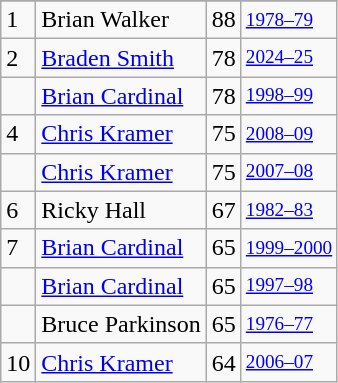<table class="wikitable">
<tr>
</tr>
<tr>
<td>1</td>
<td>Brian Walker</td>
<td>88</td>
<td style="font-size:80%;"><a href='#'>1978–79</a></td>
</tr>
<tr>
<td>2</td>
<td><a href='#'>Braden Smith</a></td>
<td>78</td>
<td style="font-size:80%;"><a href='#'>2024–25</a></td>
</tr>
<tr>
<td></td>
<td><a href='#'>Brian Cardinal</a></td>
<td>78</td>
<td style="font-size:80%;"><a href='#'>1998–99</a></td>
</tr>
<tr>
<td>4</td>
<td><a href='#'>Chris Kramer</a></td>
<td>75</td>
<td style="font-size:80%;"><a href='#'>2008–09</a></td>
</tr>
<tr>
<td></td>
<td><a href='#'>Chris Kramer</a></td>
<td>75</td>
<td style="font-size:80%;"><a href='#'>2007–08</a></td>
</tr>
<tr>
<td>6</td>
<td>Ricky Hall</td>
<td>67</td>
<td style="font-size:80%;"><a href='#'>1982–83</a></td>
</tr>
<tr>
<td>7</td>
<td><a href='#'>Brian Cardinal</a></td>
<td>65</td>
<td style="font-size:80%;"><a href='#'>1999–2000</a></td>
</tr>
<tr>
<td></td>
<td><a href='#'>Brian Cardinal</a></td>
<td>65</td>
<td style="font-size:80%;"><a href='#'>1997–98</a></td>
</tr>
<tr>
<td></td>
<td>Bruce Parkinson</td>
<td>65</td>
<td style="font-size:80%;"><a href='#'>1976–77</a></td>
</tr>
<tr>
<td>10</td>
<td><a href='#'>Chris Kramer</a></td>
<td>64</td>
<td style="font-size:80%;"><a href='#'>2006–07</a></td>
</tr>
</table>
